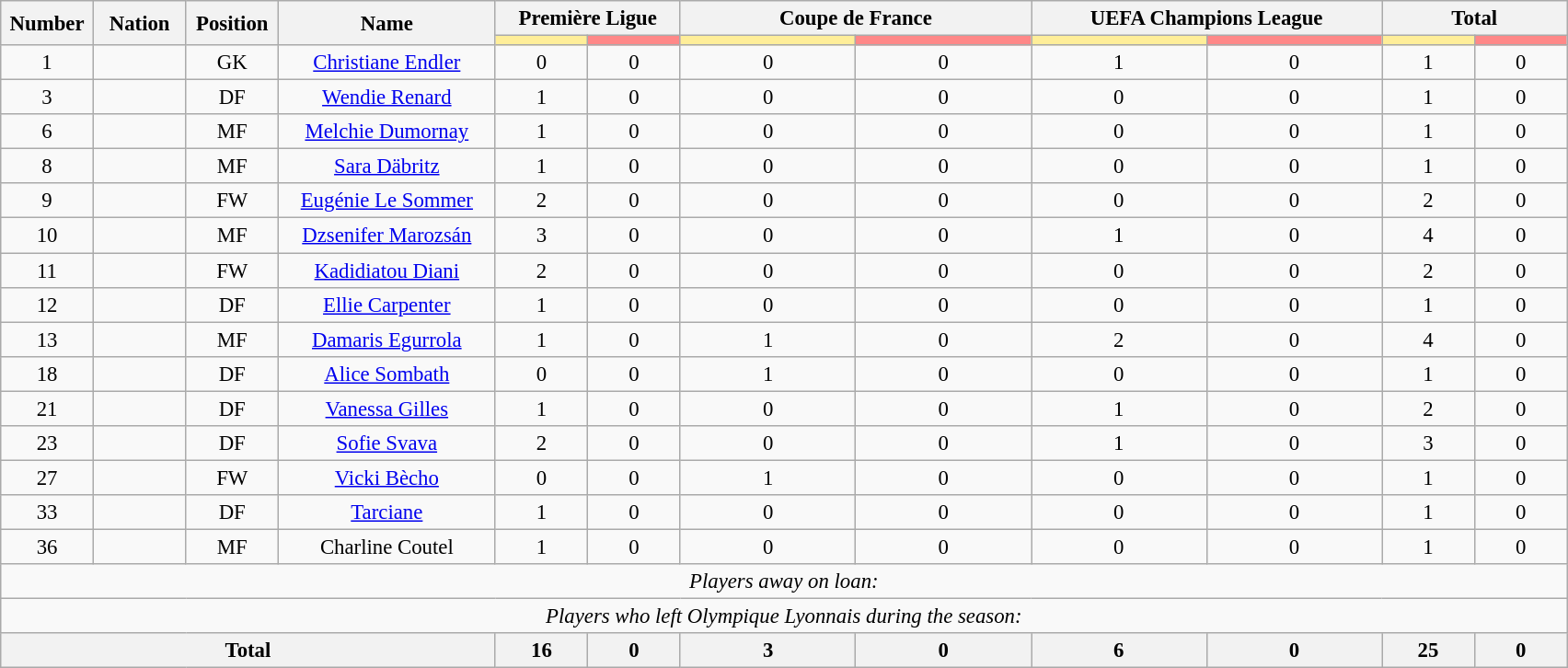<table class="wikitable" style="font-size: 95%; text-align: center;">
<tr>
<th rowspan=2 width=60>Number</th>
<th rowspan=2 width=60>Nation</th>
<th rowspan=2 width=60>Position</th>
<th rowspan=2 width=150>Name</th>
<th colspan=2>Première Ligue</th>
<th colspan=2>Coupe de France</th>
<th colspan=2>UEFA Champions League</th>
<th colspan=2>Total</th>
</tr>
<tr>
<th style="width:60px; background:#fe9;"></th>
<th style="width:60px; background:#ff8888;"></th>
<th style="width:120px; background:#fe9;"></th>
<th style="width:120px; background:#ff8888;"></th>
<th style="width:120px; background:#fe9;"></th>
<th style="width:120px; background:#ff8888;"></th>
<th style="width:60px; background:#fe9;"></th>
<th style="width:60px; background:#ff8888;"></th>
</tr>
<tr>
<td>1</td>
<td></td>
<td>GK</td>
<td><a href='#'>Christiane Endler</a></td>
<td>0</td>
<td>0</td>
<td>0</td>
<td>0</td>
<td>1</td>
<td>0</td>
<td>1</td>
<td>0</td>
</tr>
<tr>
<td>3</td>
<td></td>
<td>DF</td>
<td><a href='#'>Wendie Renard</a></td>
<td>1</td>
<td>0</td>
<td>0</td>
<td>0</td>
<td>0</td>
<td>0</td>
<td>1</td>
<td>0</td>
</tr>
<tr>
<td>6</td>
<td></td>
<td>MF</td>
<td><a href='#'>Melchie Dumornay</a></td>
<td>1</td>
<td>0</td>
<td>0</td>
<td>0</td>
<td>0</td>
<td>0</td>
<td>1</td>
<td>0</td>
</tr>
<tr>
<td>8</td>
<td></td>
<td>MF</td>
<td><a href='#'>Sara Däbritz</a></td>
<td>1</td>
<td>0</td>
<td>0</td>
<td>0</td>
<td>0</td>
<td>0</td>
<td>1</td>
<td>0</td>
</tr>
<tr>
<td>9</td>
<td></td>
<td>FW</td>
<td><a href='#'>Eugénie Le Sommer</a></td>
<td>2</td>
<td>0</td>
<td>0</td>
<td>0</td>
<td>0</td>
<td>0</td>
<td>2</td>
<td>0</td>
</tr>
<tr>
<td>10</td>
<td></td>
<td>MF</td>
<td><a href='#'>Dzsenifer Marozsán</a></td>
<td>3</td>
<td>0</td>
<td>0</td>
<td>0</td>
<td>1</td>
<td>0</td>
<td>4</td>
<td>0</td>
</tr>
<tr>
<td>11</td>
<td></td>
<td>FW</td>
<td><a href='#'>Kadidiatou Diani</a></td>
<td>2</td>
<td>0</td>
<td>0</td>
<td>0</td>
<td>0</td>
<td>0</td>
<td>2</td>
<td>0</td>
</tr>
<tr>
<td>12</td>
<td></td>
<td>DF</td>
<td><a href='#'>Ellie Carpenter</a></td>
<td>1</td>
<td>0</td>
<td>0</td>
<td>0</td>
<td>0</td>
<td>0</td>
<td>1</td>
<td>0</td>
</tr>
<tr>
<td>13</td>
<td></td>
<td>MF</td>
<td><a href='#'>Damaris Egurrola</a></td>
<td>1</td>
<td>0</td>
<td>1</td>
<td>0</td>
<td>2</td>
<td>0</td>
<td>4</td>
<td>0</td>
</tr>
<tr>
<td>18</td>
<td></td>
<td>DF</td>
<td><a href='#'>Alice Sombath</a></td>
<td>0</td>
<td>0</td>
<td>1</td>
<td>0</td>
<td>0</td>
<td>0</td>
<td>1</td>
<td>0</td>
</tr>
<tr>
<td>21</td>
<td></td>
<td>DF</td>
<td><a href='#'>Vanessa Gilles</a></td>
<td>1</td>
<td>0</td>
<td>0</td>
<td>0</td>
<td>1</td>
<td>0</td>
<td>2</td>
<td>0</td>
</tr>
<tr>
<td>23</td>
<td></td>
<td>DF</td>
<td><a href='#'>Sofie Svava</a></td>
<td>2</td>
<td>0</td>
<td>0</td>
<td>0</td>
<td>1</td>
<td>0</td>
<td>3</td>
<td>0</td>
</tr>
<tr>
<td>27</td>
<td></td>
<td>FW</td>
<td><a href='#'>Vicki Bècho</a></td>
<td>0</td>
<td>0</td>
<td>1</td>
<td>0</td>
<td>0</td>
<td>0</td>
<td>1</td>
<td>0</td>
</tr>
<tr>
<td>33</td>
<td></td>
<td>DF</td>
<td><a href='#'>Tarciane</a></td>
<td>1</td>
<td>0</td>
<td>0</td>
<td>0</td>
<td>0</td>
<td>0</td>
<td>1</td>
<td>0</td>
</tr>
<tr>
<td>36</td>
<td></td>
<td>MF</td>
<td>Charline Coutel</td>
<td>1</td>
<td>0</td>
<td>0</td>
<td>0</td>
<td>0</td>
<td>0</td>
<td>1</td>
<td>0</td>
</tr>
<tr>
<td colspan="15"><em>Players away on loan:</em></td>
</tr>
<tr>
<td colspan="15"><em>Players who left Olympique Lyonnais during the season:</em></td>
</tr>
<tr>
<th colspan=4>Total</th>
<th>16</th>
<th>0</th>
<th>3</th>
<th>0</th>
<th>6</th>
<th>0</th>
<th>25</th>
<th>0</th>
</tr>
</table>
